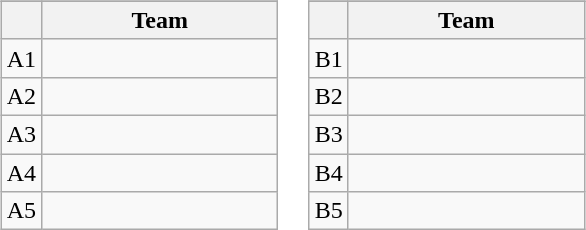<table>
<tr valign=top>
<td width=50%><br><table class="wikitable">
<tr>
</tr>
<tr>
<th></th>
<th width=150>Team</th>
</tr>
<tr>
<td align=center>A1</td>
<td></td>
</tr>
<tr>
<td align=center>A2</td>
<td></td>
</tr>
<tr>
<td align=center>A3</td>
<td></td>
</tr>
<tr>
<td align=center>A4</td>
<td></td>
</tr>
<tr>
<td align=center>A5</td>
<td></td>
</tr>
</table>
</td>
<td width=50%><br><table class="wikitable">
<tr>
</tr>
<tr>
<th></th>
<th width=150>Team</th>
</tr>
<tr>
<td align=center>B1</td>
<td></td>
</tr>
<tr>
<td align=center>B2</td>
<td></td>
</tr>
<tr>
<td align=center>B3</td>
<td></td>
</tr>
<tr>
<td align=center>B4</td>
<td></td>
</tr>
<tr>
<td align=center>B5</td>
<td></td>
</tr>
</table>
</td>
</tr>
</table>
